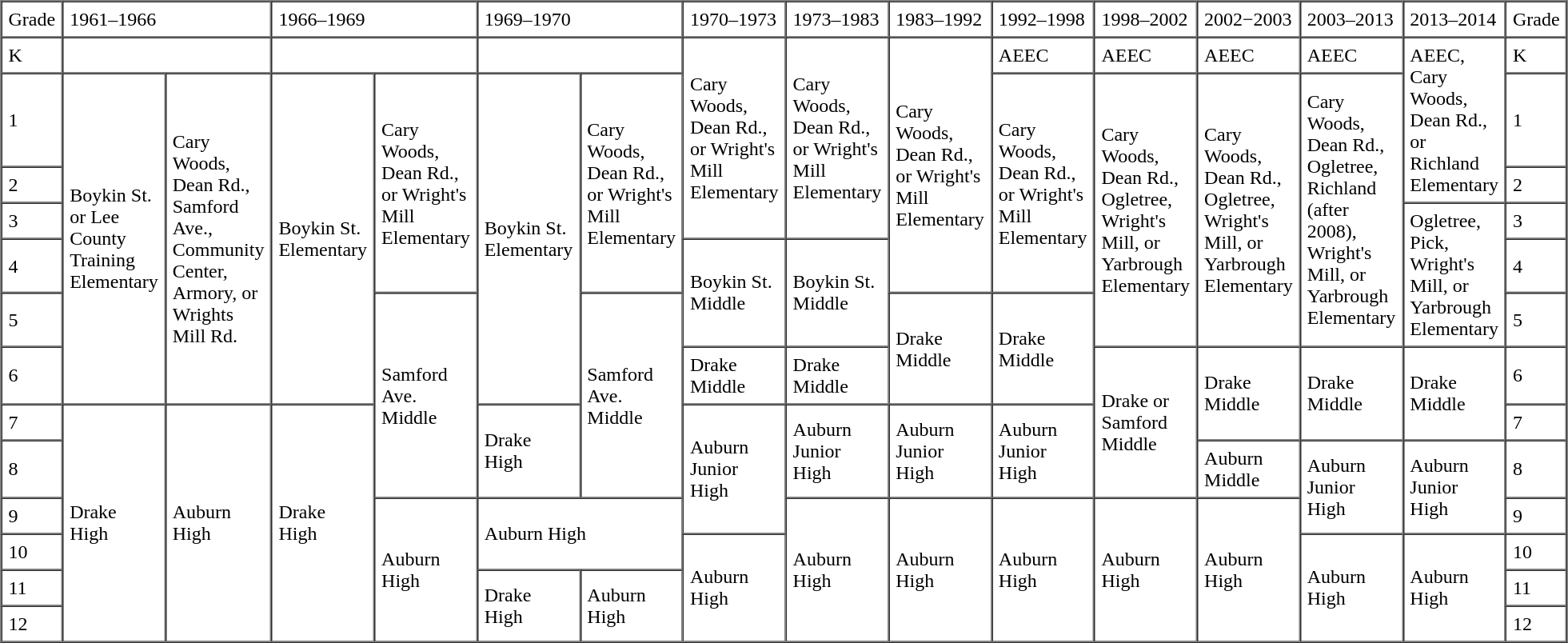<table border="1" cellpadding="5" cellspacing="0">
<tr>
<td>Grade</td>
<td ! colspan="2">1961–1966</td>
<td ! colspan="2">1966–1969</td>
<td ! colspan="2">1969–1970</td>
<td>1970–1973</td>
<td>1973–1983</td>
<td>1983–1992</td>
<td>1992–1998</td>
<td>1998–2002</td>
<td>2002−2003</td>
<td>2003–2013</td>
<td>2013–2014</td>
<td>Grade</td>
</tr>
<tr>
<td>K</td>
<td colspan="2"></td>
<td colspan="2"></td>
<td colspan="2"></td>
<td rowspan="4">Cary Woods, Dean Rd., or Wright's Mill Elementary</td>
<td rowspan="4">Cary Woods, Dean Rd., or Wright's Mill Elementary</td>
<td rowspan="5">Cary Woods, Dean Rd., or Wright's Mill Elementary</td>
<td>AEEC</td>
<td>AEEC</td>
<td>AEEC</td>
<td>AEEC</td>
<td rowspan="3">AEEC, Cary Woods, Dean Rd., or Richland Elementary</td>
<td>K</td>
</tr>
<tr>
<td>1</td>
<td rowspan="6">Boykin St. or Lee County Training Elementary</td>
<td rowspan="6">Cary Woods, Dean Rd., Samford Ave., Community Center, Armory, or Wrights Mill Rd.</td>
<td rowspan="6">Boykin St. Elementary</td>
<td rowspan="4">Cary Woods, Dean Rd., or Wright's Mill Elementary</td>
<td rowspan="6">Boykin St. Elementary</td>
<td rowspan="4">Cary Woods, Dean Rd., or Wright's Mill Elementary</td>
<td rowspan="4">Cary Woods, Dean Rd., or Wright's Mill Elementary</td>
<td rowspan="5">Cary Woods, Dean Rd., Ogletree, Wright's Mill, or Yarbrough Elementary</td>
<td rowspan="5">Cary Woods, Dean Rd., Ogletree, Wright's Mill, or Yarbrough Elementary</td>
<td rowspan="5">Cary Woods, Dean Rd., Ogletree, Richland (after 2008), Wright's Mill, or Yarbrough Elementary</td>
<td>1</td>
</tr>
<tr>
<td>2</td>
<td>2</td>
</tr>
<tr>
<td>3</td>
<td rowspan="3">Ogletree, Pick, Wright's Mill, or Yarbrough Elementary</td>
<td>3</td>
</tr>
<tr>
<td>4</td>
<td rowspan="2">Boykin St. Middle</td>
<td rowspan="2">Boykin St. Middle</td>
<td>4</td>
</tr>
<tr>
<td>5</td>
<td rowspan="4">Samford Ave. Middle</td>
<td rowspan="4">Samford Ave. Middle</td>
<td rowspan="2">Drake Middle</td>
<td rowspan="2">Drake Middle</td>
<td>5</td>
</tr>
<tr>
<td>6</td>
<td>Drake Middle</td>
<td>Drake Middle</td>
<td rowspan="3">Drake or Samford Middle</td>
<td rowspan="2">Drake Middle</td>
<td rowspan="2">Drake Middle</td>
<td rowspan="2">Drake Middle</td>
<td>6</td>
</tr>
<tr>
<td>7</td>
<td rowspan="6">Drake High</td>
<td rowspan="6">Auburn High</td>
<td rowspan="6">Drake High</td>
<td rowspan="2">Drake High</td>
<td rowspan="3">Auburn Junior High</td>
<td rowspan="2">Auburn Junior High</td>
<td rowspan="2">Auburn Junior High</td>
<td rowspan="2">Auburn Junior High</td>
<td>7</td>
</tr>
<tr>
<td>8</td>
<td>Auburn Middle</td>
<td rowspan="2">Auburn Junior High</td>
<td rowspan="2">Auburn Junior High</td>
<td>8</td>
</tr>
<tr>
<td>9</td>
<td rowspan="4">Auburn High</td>
<td rowspan="2" colspan="2">Auburn High</td>
<td rowspan="4">Auburn High</td>
<td rowspan="4">Auburn High</td>
<td rowspan="4">Auburn High</td>
<td rowspan="4">Auburn High</td>
<td rowspan="4">Auburn High</td>
<td>9</td>
</tr>
<tr>
<td>10</td>
<td rowspan="3">Auburn High</td>
<td rowspan="3">Auburn High</td>
<td rowspan="3">Auburn High</td>
<td>10</td>
</tr>
<tr>
<td>11</td>
<td rowspan="2">Drake High</td>
<td rowspan="2">Auburn High</td>
<td>11</td>
</tr>
<tr>
<td>12</td>
<td>12</td>
</tr>
</table>
